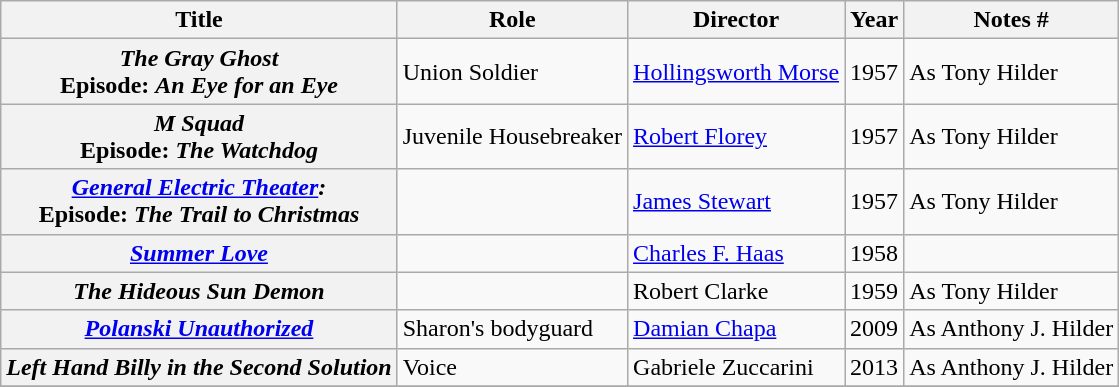<table class="wikitable plainrowheaders sortable">
<tr>
<th scope="col">Title</th>
<th scope="col">Role</th>
<th scope="col">Director</th>
<th scope="col">Year</th>
<th scope="col" class="unsortable">Notes #</th>
</tr>
<tr>
<th scope="row"><em>The Gray Ghost</em><br>Episode: <em>An Eye for an Eye</em></th>
<td>Union Soldier</td>
<td><a href='#'>Hollingsworth Morse</a></td>
<td>1957</td>
<td>As Tony Hilder</td>
</tr>
<tr>
<th scope="row"><em>M Squad</em><br>Episode: <em>The Watchdog</em></th>
<td>Juvenile Housebreaker</td>
<td><a href='#'>Robert Florey</a></td>
<td>1957</td>
<td>As Tony Hilder</td>
</tr>
<tr>
<th scope="row"><em><a href='#'>General Electric Theater</a>:</em><br>Episode: <em>The Trail to Christmas</em></th>
<td></td>
<td><a href='#'>James Stewart</a></td>
<td>1957</td>
<td>As Tony Hilder </td>
</tr>
<tr>
<th scope="row"><em><a href='#'>Summer Love</a></em></th>
<td></td>
<td><a href='#'>Charles F. Haas</a></td>
<td>1958</td>
<td></td>
</tr>
<tr>
<th scope="row"><em>The Hideous Sun Demon</em></th>
<td></td>
<td>Robert Clarke</td>
<td>1959</td>
<td>As Tony Hilder</td>
</tr>
<tr>
<th scope="row"><em><a href='#'>Polanski Unauthorized</a></em></th>
<td>Sharon's bodyguard</td>
<td><a href='#'>Damian Chapa</a></td>
<td>2009</td>
<td>As Anthony J. Hilder</td>
</tr>
<tr>
<th scope="row"><em>Left Hand Billy in the Second Solution</em></th>
<td>Voice</td>
<td>Gabriele Zuccarini</td>
<td>2013</td>
<td>As Anthony J. Hilder</td>
</tr>
<tr>
</tr>
</table>
